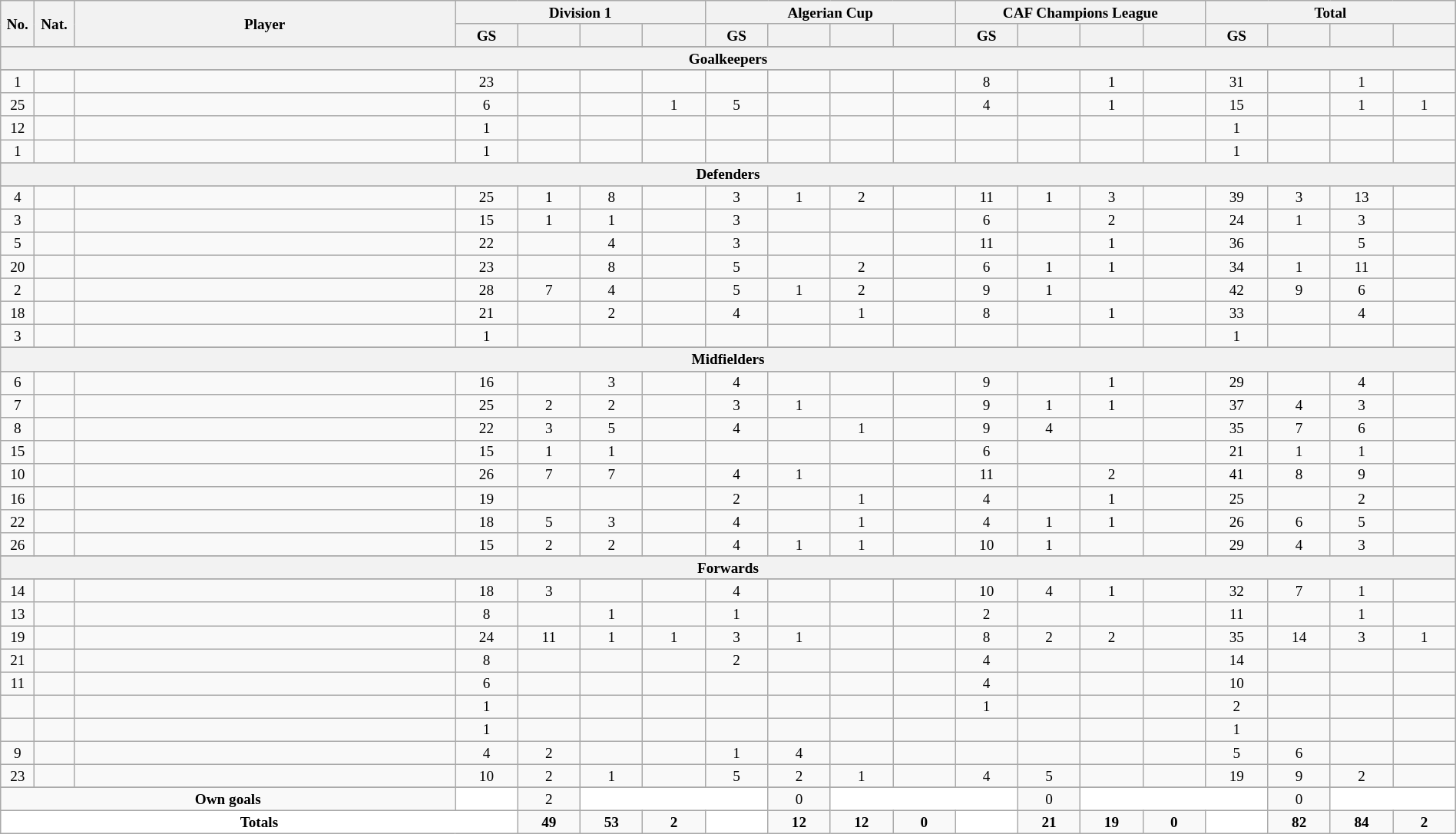<table class="wikitable sortable alternance"  style="font-size:80%; text-align:center; line-height:14px; width:100%;">
<tr>
<th rowspan="2" style="width:10px;"><strong>No.</strong></th>
<th rowspan="2" style="width:10px;"><strong>Nat.</strong></th>
<th rowspan="2" scope="col" style="width:275px;"><strong>Player</strong></th>
<th colspan="4"><strong>Division 1</strong></th>
<th colspan="4"><strong>Algerian Cup</strong></th>
<th colspan="4"><strong>CAF Champions League</strong></th>
<th colspan="4"><strong>Total</strong></th>
</tr>
<tr style="text-align:center;">
<th width=40><strong>GS</strong></th>
<th width=40></th>
<th width=40></th>
<th width=40></th>
<th width=40><strong>GS</strong></th>
<th width=40></th>
<th width=40></th>
<th width=40></th>
<th width=40><strong>GS</strong></th>
<th width=40></th>
<th width=40></th>
<th width=40></th>
<th width=40><strong>GS</strong></th>
<th width=40></th>
<th width=40></th>
<th width=40></th>
</tr>
<tr>
</tr>
<tr align="center">
<th colspan="23">Goalkeepers</th>
</tr>
<tr align="center">
</tr>
<tr>
<td>1</td>
<td></td>
<td></td>
<td>23</td>
<td></td>
<td></td>
<td></td>
<td></td>
<td></td>
<td></td>
<td></td>
<td>8</td>
<td></td>
<td>1</td>
<td></td>
<td>31</td>
<td></td>
<td>1</td>
<td></td>
</tr>
<tr>
<td>25</td>
<td></td>
<td></td>
<td>6</td>
<td></td>
<td></td>
<td>1</td>
<td>5</td>
<td></td>
<td></td>
<td></td>
<td>4</td>
<td></td>
<td>1</td>
<td></td>
<td>15</td>
<td></td>
<td>1</td>
<td>1</td>
</tr>
<tr>
<td>12</td>
<td></td>
<td></td>
<td>1</td>
<td></td>
<td></td>
<td></td>
<td></td>
<td></td>
<td></td>
<td></td>
<td></td>
<td></td>
<td></td>
<td></td>
<td>1</td>
<td></td>
<td></td>
<td></td>
</tr>
<tr>
<td>1</td>
<td></td>
<td></td>
<td>1</td>
<td></td>
<td></td>
<td></td>
<td></td>
<td></td>
<td></td>
<td></td>
<td></td>
<td></td>
<td></td>
<td></td>
<td>1</td>
<td></td>
<td></td>
<td></td>
</tr>
<tr>
</tr>
<tr align="center">
<th colspan="23">Defenders</th>
</tr>
<tr align="center">
</tr>
<tr>
<td>4</td>
<td></td>
<td></td>
<td>25</td>
<td>1</td>
<td>8</td>
<td></td>
<td>3</td>
<td>1</td>
<td>2</td>
<td></td>
<td>11</td>
<td>1</td>
<td>3</td>
<td></td>
<td>39</td>
<td>3</td>
<td>13</td>
<td></td>
</tr>
<tr>
<td>3</td>
<td></td>
<td></td>
<td>15</td>
<td>1</td>
<td>1</td>
<td></td>
<td>3</td>
<td></td>
<td></td>
<td></td>
<td>6</td>
<td></td>
<td>2</td>
<td></td>
<td>24</td>
<td>1</td>
<td>3</td>
<td></td>
</tr>
<tr>
<td>5</td>
<td></td>
<td></td>
<td>22</td>
<td></td>
<td>4</td>
<td></td>
<td>3</td>
<td></td>
<td></td>
<td></td>
<td>11</td>
<td></td>
<td>1</td>
<td></td>
<td>36</td>
<td></td>
<td>5</td>
<td></td>
</tr>
<tr>
<td>20</td>
<td></td>
<td></td>
<td>23</td>
<td></td>
<td>8</td>
<td></td>
<td>5</td>
<td></td>
<td>2</td>
<td></td>
<td>6</td>
<td>1</td>
<td>1</td>
<td></td>
<td>34</td>
<td>1</td>
<td>11</td>
<td></td>
</tr>
<tr>
<td>2</td>
<td></td>
<td></td>
<td>28</td>
<td>7</td>
<td>4</td>
<td></td>
<td>5</td>
<td>1</td>
<td>2</td>
<td></td>
<td>9</td>
<td>1</td>
<td></td>
<td></td>
<td>42</td>
<td>9</td>
<td>6</td>
<td></td>
</tr>
<tr>
<td>18</td>
<td></td>
<td></td>
<td>21</td>
<td></td>
<td>2</td>
<td></td>
<td>4</td>
<td></td>
<td>1</td>
<td></td>
<td>8</td>
<td></td>
<td>1</td>
<td></td>
<td>33</td>
<td></td>
<td>4</td>
<td></td>
</tr>
<tr>
<td>3</td>
<td></td>
<td></td>
<td>1</td>
<td></td>
<td></td>
<td></td>
<td></td>
<td></td>
<td></td>
<td></td>
<td></td>
<td></td>
<td></td>
<td></td>
<td>1</td>
<td></td>
<td></td>
<td></td>
</tr>
<tr>
</tr>
<tr align="center">
<th colspan="23">Midfielders</th>
</tr>
<tr align="center">
</tr>
<tr>
<td>6</td>
<td></td>
<td></td>
<td>16</td>
<td></td>
<td>3</td>
<td></td>
<td>4</td>
<td></td>
<td></td>
<td></td>
<td>9</td>
<td></td>
<td>1</td>
<td></td>
<td>29</td>
<td></td>
<td>4</td>
<td></td>
</tr>
<tr>
<td>7</td>
<td></td>
<td></td>
<td>25</td>
<td>2</td>
<td>2</td>
<td></td>
<td>3</td>
<td>1</td>
<td></td>
<td></td>
<td>9</td>
<td>1</td>
<td>1</td>
<td></td>
<td>37</td>
<td>4</td>
<td>3</td>
<td></td>
</tr>
<tr>
<td>8</td>
<td></td>
<td></td>
<td>22</td>
<td>3</td>
<td>5</td>
<td></td>
<td>4</td>
<td></td>
<td>1</td>
<td></td>
<td>9</td>
<td>4</td>
<td></td>
<td></td>
<td>35</td>
<td>7</td>
<td>6</td>
<td></td>
</tr>
<tr>
<td>15</td>
<td></td>
<td></td>
<td>15</td>
<td>1</td>
<td>1</td>
<td></td>
<td></td>
<td></td>
<td></td>
<td></td>
<td>6</td>
<td></td>
<td></td>
<td></td>
<td>21</td>
<td>1</td>
<td>1</td>
<td></td>
</tr>
<tr>
<td>10</td>
<td></td>
<td></td>
<td>26</td>
<td>7</td>
<td>7</td>
<td></td>
<td>4</td>
<td>1</td>
<td></td>
<td></td>
<td>11</td>
<td></td>
<td>2</td>
<td></td>
<td>41</td>
<td>8</td>
<td>9</td>
<td></td>
</tr>
<tr>
<td>16</td>
<td></td>
<td></td>
<td>19</td>
<td></td>
<td></td>
<td></td>
<td>2</td>
<td></td>
<td>1</td>
<td></td>
<td>4</td>
<td></td>
<td>1</td>
<td></td>
<td>25</td>
<td></td>
<td>2</td>
<td></td>
</tr>
<tr>
<td>22</td>
<td></td>
<td></td>
<td>18</td>
<td>5</td>
<td>3</td>
<td></td>
<td>4</td>
<td></td>
<td>1</td>
<td></td>
<td>4</td>
<td>1</td>
<td>1</td>
<td></td>
<td>26</td>
<td>6</td>
<td>5</td>
<td></td>
</tr>
<tr>
<td>26</td>
<td></td>
<td></td>
<td>15</td>
<td>2</td>
<td>2</td>
<td></td>
<td>4</td>
<td>1</td>
<td>1</td>
<td></td>
<td>10</td>
<td>1</td>
<td></td>
<td></td>
<td>29</td>
<td>4</td>
<td>3</td>
<td></td>
</tr>
<tr>
</tr>
<tr align="center">
<th colspan="23">Forwards</th>
</tr>
<tr align="center">
</tr>
<tr>
<td>14</td>
<td></td>
<td></td>
<td>18</td>
<td>3</td>
<td></td>
<td></td>
<td>4</td>
<td></td>
<td></td>
<td></td>
<td>10</td>
<td>4</td>
<td>1</td>
<td></td>
<td>32</td>
<td>7</td>
<td>1</td>
<td></td>
</tr>
<tr>
<td>13</td>
<td></td>
<td></td>
<td>8</td>
<td></td>
<td>1</td>
<td></td>
<td>1</td>
<td></td>
<td></td>
<td></td>
<td>2</td>
<td></td>
<td></td>
<td></td>
<td>11</td>
<td></td>
<td>1</td>
<td></td>
</tr>
<tr>
<td>19</td>
<td></td>
<td></td>
<td>24</td>
<td>11</td>
<td>1</td>
<td>1</td>
<td>3</td>
<td>1</td>
<td></td>
<td></td>
<td>8</td>
<td>2</td>
<td>2</td>
<td></td>
<td>35</td>
<td>14</td>
<td>3</td>
<td>1</td>
</tr>
<tr>
<td>21</td>
<td></td>
<td></td>
<td>8</td>
<td></td>
<td></td>
<td></td>
<td>2</td>
<td></td>
<td></td>
<td></td>
<td>4</td>
<td></td>
<td></td>
<td></td>
<td>14</td>
<td></td>
<td></td>
<td></td>
</tr>
<tr>
<td>11</td>
<td></td>
<td></td>
<td>6</td>
<td></td>
<td></td>
<td></td>
<td></td>
<td></td>
<td></td>
<td></td>
<td>4</td>
<td></td>
<td></td>
<td></td>
<td>10</td>
<td></td>
<td></td>
<td></td>
</tr>
<tr>
<td></td>
<td></td>
<td></td>
<td>1</td>
<td></td>
<td></td>
<td></td>
<td></td>
<td></td>
<td></td>
<td></td>
<td>1</td>
<td></td>
<td></td>
<td></td>
<td>2</td>
<td></td>
<td></td>
<td></td>
</tr>
<tr>
<td></td>
<td></td>
<td></td>
<td>1</td>
<td></td>
<td></td>
<td></td>
<td></td>
<td></td>
<td></td>
<td></td>
<td></td>
<td></td>
<td></td>
<td></td>
<td>1</td>
<td></td>
<td></td>
<td></td>
</tr>
<tr>
<td>9</td>
<td></td>
<td></td>
<td>4</td>
<td>2</td>
<td></td>
<td></td>
<td>1</td>
<td>4</td>
<td></td>
<td></td>
<td></td>
<td></td>
<td></td>
<td></td>
<td>5</td>
<td>6</td>
<td></td>
<td></td>
</tr>
<tr>
<td>23</td>
<td></td>
<td></td>
<td>10</td>
<td>2</td>
<td>1</td>
<td></td>
<td>5</td>
<td>2</td>
<td>1</td>
<td></td>
<td>4</td>
<td>5</td>
<td></td>
<td></td>
<td>19</td>
<td>9</td>
<td>2</td>
<td></td>
</tr>
<tr>
</tr>
<tr class="sortbottom">
<td colspan="3"><strong>Own goals</strong></td>
<td ! style="background:white; text-align: center;"></td>
<td>2</td>
<td ! colspan="3" style="background:white; text-align: center;"></td>
<td>0</td>
<td ! colspan="3" style="background:white; text-align: center;"></td>
<td>0</td>
<td ! colspan="3" style="background:white; text-align: center;"></td>
<td>0</td>
<td ! colspan="2" style="background:white; text-align: center;"></td>
</tr>
<tr class="sortbottom">
<td colspan="4"  style="background:white; text-align: center;"><strong>Totals</strong></td>
<td><strong>49</strong></td>
<td><strong>53</strong></td>
<td><strong>2</strong></td>
<td ! rowspan="2" style="background:white; text-align: center;"></td>
<td><strong>12</strong></td>
<td><strong>12</strong></td>
<td><strong>0</strong></td>
<td ! rowspan="2" style="background:white; text-align: center;"></td>
<td><strong>21</strong></td>
<td><strong>19</strong></td>
<td><strong>0</strong></td>
<td ! rowspan="2" style="background:white; text-align: center;"></td>
<td><strong>82</strong></td>
<td><strong>84</strong></td>
<td><strong>2</strong></td>
</tr>
</table>
